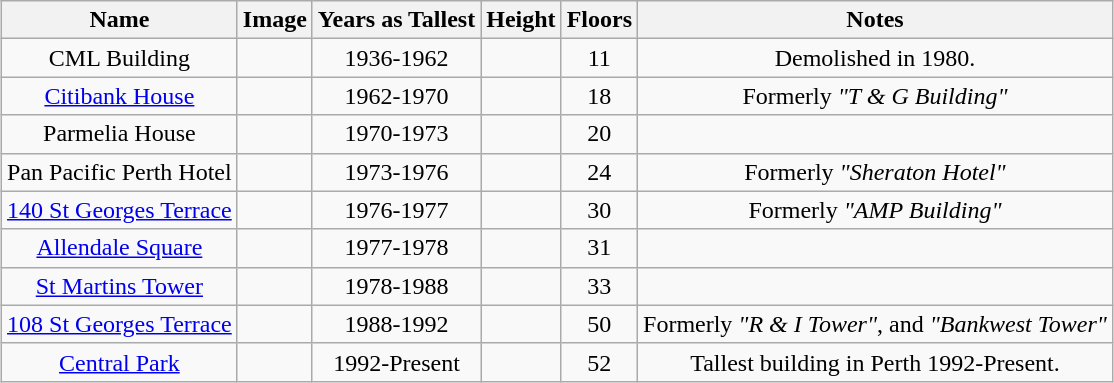<table class="wikitable" style="text-align:center; margin:auto;">
<tr>
<th>Name</th>
<th>Image</th>
<th>Years as Tallest</th>
<th>Height</th>
<th>Floors</th>
<th>Notes</th>
</tr>
<tr>
<td>CML Building</td>
<td></td>
<td align=center>1936-1962</td>
<td align=center></td>
<td align=center>11</td>
<td>Demolished in 1980.</td>
</tr>
<tr>
<td><a href='#'>Citibank House</a></td>
<td></td>
<td align=center>1962-1970</td>
<td align=center></td>
<td align=center>18</td>
<td>Formerly <em>"T & G Building"</em></td>
</tr>
<tr>
<td>Parmelia House</td>
<td></td>
<td align=center>1970-1973</td>
<td align=center></td>
<td align=center>20</td>
<td></td>
</tr>
<tr>
<td>Pan Pacific Perth Hotel</td>
<td></td>
<td align=center>1973-1976</td>
<td align=center></td>
<td align=center>24</td>
<td>Formerly <em>"Sheraton Hotel"</em></td>
</tr>
<tr>
<td><a href='#'>140 St Georges Terrace</a></td>
<td></td>
<td align=center>1976-1977</td>
<td align=center></td>
<td align=center>30</td>
<td>Formerly <em>"AMP Building"</em></td>
</tr>
<tr>
<td><a href='#'>Allendale Square</a></td>
<td></td>
<td align=center>1977-1978</td>
<td align=center></td>
<td align=center>31</td>
<td></td>
</tr>
<tr>
<td><a href='#'>St Martins Tower</a></td>
<td></td>
<td align=center>1978-1988</td>
<td align=center></td>
<td align=center>33</td>
<td></td>
</tr>
<tr>
<td><a href='#'>108 St Georges Terrace</a></td>
<td></td>
<td align=center>1988-1992</td>
<td align=center></td>
<td align=center>50</td>
<td>Formerly <em>"R & I Tower"</em>, and <em>"Bankwest Tower"</em></td>
</tr>
<tr>
<td><a href='#'>Central Park</a></td>
<td></td>
<td align=center>1992-Present</td>
<td align=center></td>
<td align=center>52</td>
<td>Tallest building in Perth 1992-Present.</td>
</tr>
</table>
